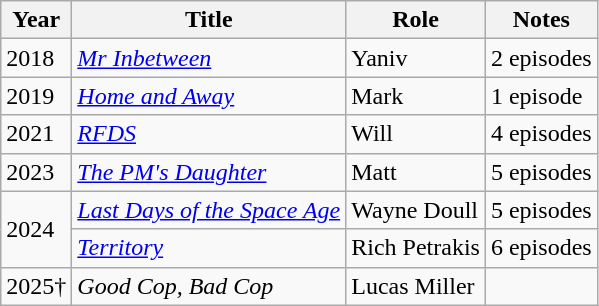<table class="wikitable sortable">
<tr>
<th>Year</th>
<th>Title</th>
<th>Role</th>
<th class="unsortable">Notes</th>
</tr>
<tr>
<td>2018</td>
<td><em><a href='#'>Mr Inbetween</a></em></td>
<td>Yaniv</td>
<td>2 episodes</td>
</tr>
<tr>
<td>2019</td>
<td><em><a href='#'>Home and Away</a></em></td>
<td>Mark</td>
<td>1 episode</td>
</tr>
<tr>
<td>2021</td>
<td><em><a href='#'>RFDS</a></em></td>
<td>Will</td>
<td>4 episodes</td>
</tr>
<tr>
<td>2023</td>
<td><em><a href='#'>The PM's Daughter</a></em></td>
<td>Matt</td>
<td>5 episodes</td>
</tr>
<tr>
<td rowspan="2">2024</td>
<td><em><a href='#'>Last Days of the Space Age</a></em></td>
<td>Wayne Doull</td>
<td>5 episodes</td>
</tr>
<tr>
<td><em><a href='#'>Territory</a></em></td>
<td>Rich Petrakis</td>
<td>6 episodes</td>
</tr>
<tr>
<td>2025†</td>
<td><em>Good Cop, Bad Cop</em></td>
<td>Lucas Miller</td>
<td></td>
</tr>
</table>
